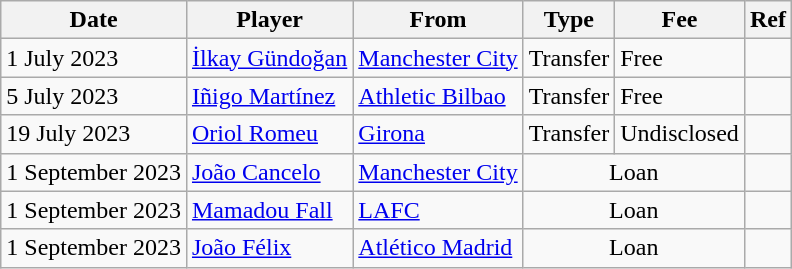<table class="wikitable">
<tr>
<th>Date</th>
<th>Player</th>
<th>From</th>
<th>Type</th>
<th>Fee</th>
<th>Ref</th>
</tr>
<tr>
<td>1 July 2023</td>
<td> <a href='#'>İlkay Gündoğan</a></td>
<td> <a href='#'>Manchester City</a></td>
<td>Transfer</td>
<td>Free</td>
<td></td>
</tr>
<tr>
<td>5 July 2023</td>
<td> <a href='#'>Iñigo Martínez</a></td>
<td><a href='#'>Athletic Bilbao</a></td>
<td>Transfer</td>
<td>Free</td>
<td></td>
</tr>
<tr>
<td>19 July 2023</td>
<td> <a href='#'>Oriol Romeu</a></td>
<td><a href='#'>Girona</a></td>
<td>Transfer</td>
<td>Undisclosed</td>
<td></td>
</tr>
<tr>
<td>1 September 2023</td>
<td> <a href='#'>João Cancelo</a></td>
<td> <a href='#'>Manchester City</a></td>
<td colspan=2 align=center>Loan</td>
<td></td>
</tr>
<tr>
<td>1 September 2023</td>
<td> <a href='#'>Mamadou Fall</a></td>
<td> <a href='#'>LAFC</a></td>
<td colspan=2 align=center>Loan</td>
<td></td>
</tr>
<tr>
<td>1 September 2023</td>
<td> <a href='#'>João Félix</a></td>
<td><a href='#'>Atlético Madrid</a></td>
<td colspan=2 align=center>Loan</td>
<td></td>
</tr>
</table>
